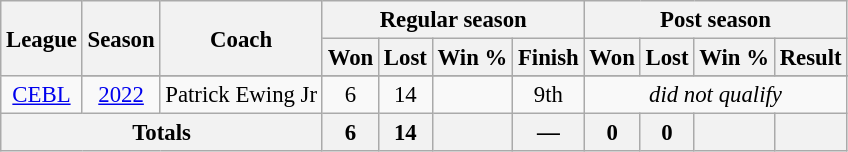<table class="wikitable" style="font-size: 95%; text-align:center;">
<tr>
<th rowspan=2>League</th>
<th rowspan="2">Season</th>
<th rowspan="2">Coach</th>
<th colspan="4">Regular season</th>
<th colspan="4">Post season</th>
</tr>
<tr>
<th>Won</th>
<th>Lost</th>
<th>Win %</th>
<th>Finish</th>
<th>Won</th>
<th>Lost</th>
<th>Win %</th>
<th>Result</th>
</tr>
<tr>
<td rowspan="2"><a href='#'>CEBL</a></td>
</tr>
<tr>
<td><a href='#'>2022</a></td>
<td>Patrick Ewing Jr</td>
<td>6</td>
<td>14</td>
<td></td>
<td>9th</td>
<td colspan=4><em>did not qualify</em></td>
</tr>
<tr>
<th colspan="3">Totals</th>
<th>6</th>
<th>14</th>
<th></th>
<th>—</th>
<th>0</th>
<th>0</th>
<th></th>
<th></th>
</tr>
</table>
